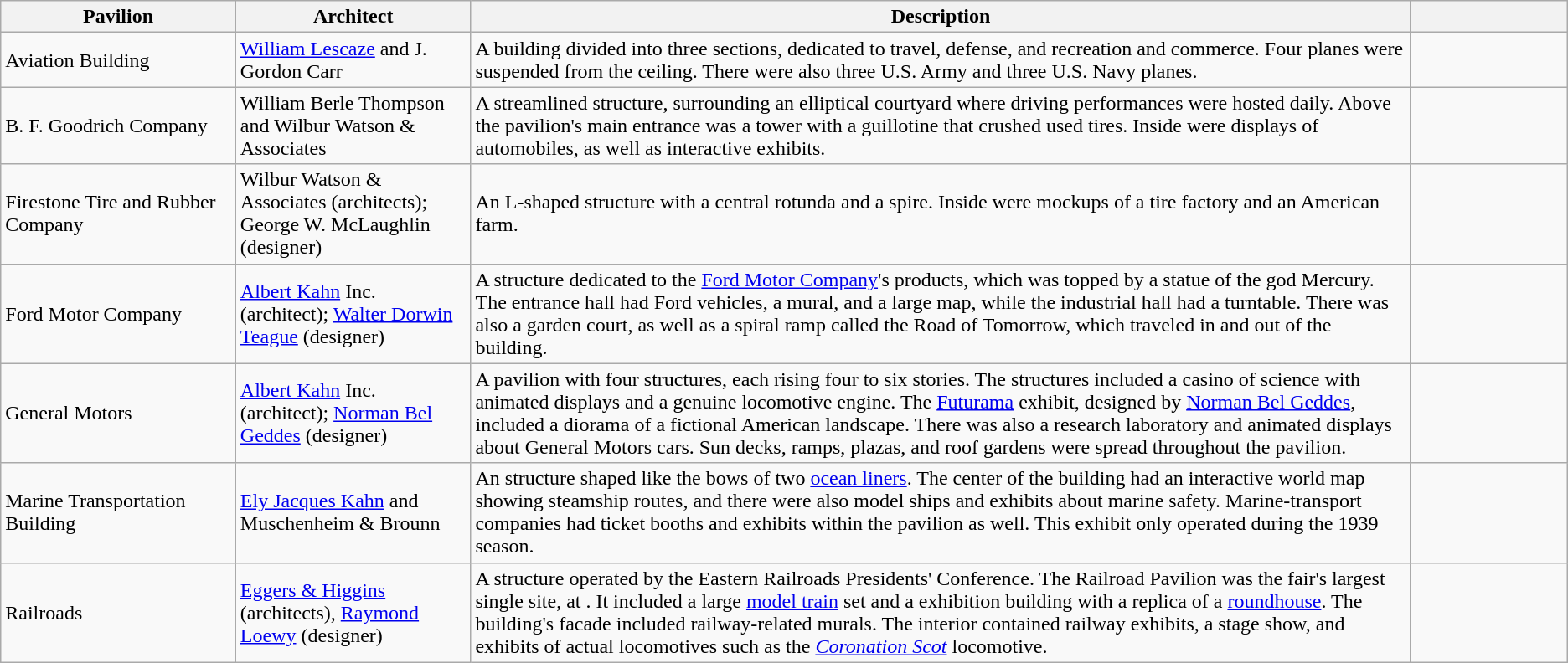<table class="wikitable collapsible">
<tr>
<th width="15%" scope="col">Pavilion</th>
<th>Architect</th>
<th width="60%" scope="col">Description</th>
<th width="10%" scope="col"></th>
</tr>
<tr>
<td>Aviation Building</td>
<td><a href='#'>William Lescaze</a> and J. Gordon Carr</td>
<td>A building divided into three sections, dedicated to travel, defense, and recreation and commerce. Four planes were suspended from the ceiling. There were also three U.S. Army and three U.S. Navy planes.</td>
<td></td>
</tr>
<tr>
<td>B. F. Goodrich Company</td>
<td>William Berle Thompson and Wilbur Watson & Associates</td>
<td>A streamlined structure, surrounding an elliptical courtyard where driving performances were hosted daily. Above the pavilion's main entrance was a tower with a guillotine that crushed used tires. Inside were displays of automobiles, as well as interactive exhibits.</td>
<td></td>
</tr>
<tr>
<td>Firestone Tire and Rubber Company</td>
<td>Wilbur Watson & Associates (architects); George W. McLaughlin (designer)</td>
<td>An L-shaped structure with a central rotunda and a  spire. Inside were mockups of a tire factory and an American farm.</td>
<td></td>
</tr>
<tr>
<td>Ford Motor Company</td>
<td><a href='#'>Albert Kahn</a> Inc. (architect);  <a href='#'>Walter Dorwin Teague</a> (designer)</td>
<td>A structure dedicated to the <a href='#'>Ford Motor Company</a>'s products, which was topped by a  statue of the god Mercury. The entrance hall had Ford vehicles, a mural, and a large map, while the industrial hall had a turntable. There was also a garden court, as well as a spiral ramp called the Road of Tomorrow, which traveled in and out of the building.</td>
<td></td>
</tr>
<tr>
<td>General Motors</td>
<td><a href='#'>Albert Kahn</a> Inc.  (architect); <a href='#'>Norman Bel Geddes</a> (designer)</td>
<td>A  pavilion with four structures, each rising four to six stories. The structures included a casino of science with animated displays and a genuine locomotive engine. The  <a href='#'>Futurama</a> exhibit, designed by <a href='#'>Norman Bel Geddes</a>, included a diorama of a fictional American landscape. There was also a research laboratory and animated displays about General Motors cars. Sun decks, ramps, plazas, and roof gardens were spread throughout the pavilion.</td>
<td></td>
</tr>
<tr>
<td>Marine Transportation Building</td>
<td><a href='#'>Ely Jacques Kahn</a> and Muschenheim & Brounn</td>
<td>An  structure shaped like the bows of two <a href='#'>ocean liners</a>. The center of the building had an interactive world map showing steamship routes, and there were also model ships and exhibits about marine safety. Marine-transport companies had ticket booths and exhibits within the pavilion as well. This exhibit only operated during the 1939 season.</td>
<td></td>
</tr>
<tr>
<td>Railroads</td>
<td><a href='#'>Eggers & Higgins</a> (architects), <a href='#'>Raymond Loewy</a> (designer)</td>
<td>A structure operated by the Eastern Railroads Presidents' Conference. The Railroad Pavilion was the fair's largest single site, at . It included a large <a href='#'>model train</a> set and a  exhibition building with a replica of a <a href='#'>roundhouse</a>. The building's facade included railway-related murals. The interior contained railway exhibits, a stage show, and exhibits of actual locomotives such as the <em><a href='#'>Coronation Scot</a></em> locomotive.</td>
<td></td>
</tr>
</table>
